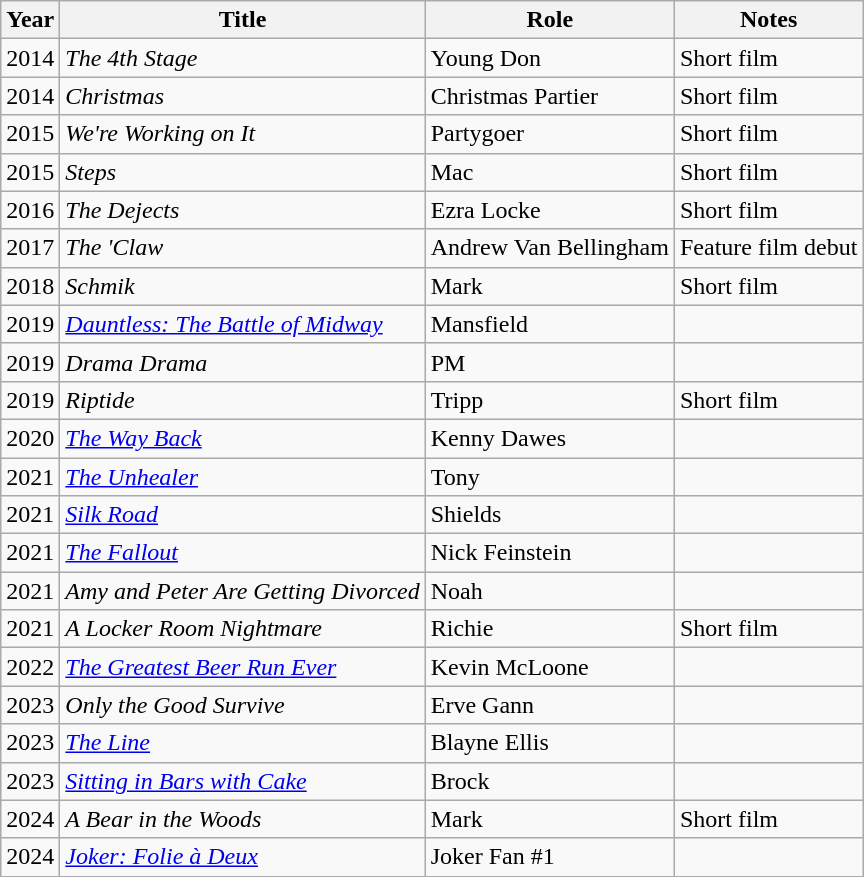<table class="wikitable sortable">
<tr>
<th>Year</th>
<th>Title</th>
<th>Role</th>
<th class="unsortable">Notes</th>
</tr>
<tr>
<td>2014</td>
<td><em>The 4th Stage</em></td>
<td>Young Don</td>
<td>Short film</td>
</tr>
<tr>
<td>2014</td>
<td><em>Christmas</em></td>
<td>Christmas Partier</td>
<td>Short film</td>
</tr>
<tr>
<td>2015</td>
<td><em>We're Working on It</em></td>
<td>Partygoer</td>
<td>Short film</td>
</tr>
<tr>
<td>2015</td>
<td><em>Steps</em></td>
<td>Mac</td>
<td>Short film</td>
</tr>
<tr>
<td>2016</td>
<td><em>The Dejects</em></td>
<td>Ezra Locke</td>
<td>Short film</td>
</tr>
<tr>
<td>2017</td>
<td><em>The 'Claw</em></td>
<td>Andrew Van Bellingham</td>
<td>Feature film debut</td>
</tr>
<tr>
<td>2018</td>
<td><em>Schmik</em></td>
<td>Mark</td>
<td>Short film</td>
</tr>
<tr>
<td>2019</td>
<td><em><a href='#'>Dauntless: The Battle of Midway</a></em></td>
<td>Mansfield</td>
<td></td>
</tr>
<tr>
<td>2019</td>
<td><em>Drama Drama</em></td>
<td>PM</td>
<td></td>
</tr>
<tr>
<td>2019</td>
<td><em>Riptide</em></td>
<td>Tripp</td>
<td>Short film</td>
</tr>
<tr>
<td>2020</td>
<td><em><a href='#'>The Way Back</a></em></td>
<td>Kenny Dawes</td>
<td></td>
</tr>
<tr>
<td>2021</td>
<td><em><a href='#'>The Unhealer</a></em></td>
<td>Tony</td>
<td></td>
</tr>
<tr>
<td>2021</td>
<td><em><a href='#'>Silk Road</a></em></td>
<td>Shields</td>
<td></td>
</tr>
<tr>
<td>2021</td>
<td><em><a href='#'>The Fallout</a></em></td>
<td>Nick Feinstein</td>
<td></td>
</tr>
<tr>
<td>2021</td>
<td><em>Amy and Peter Are Getting Divorced</em></td>
<td>Noah</td>
<td></td>
</tr>
<tr>
<td>2021</td>
<td><em>A Locker Room Nightmare</em></td>
<td>Richie</td>
<td>Short film</td>
</tr>
<tr>
<td>2022</td>
<td><em><a href='#'>The Greatest Beer Run Ever</a></em></td>
<td>Kevin McLoone</td>
<td></td>
</tr>
<tr>
<td>2023</td>
<td><em>Only the Good Survive</em></td>
<td>Erve Gann</td>
<td></td>
</tr>
<tr>
<td>2023</td>
<td><em><a href='#'>The Line</a></em></td>
<td>Blayne Ellis</td>
<td></td>
</tr>
<tr>
<td>2023</td>
<td><em><a href='#'>Sitting in Bars with Cake</a></em></td>
<td>Brock</td>
<td></td>
</tr>
<tr>
<td>2024</td>
<td><em>A Bear in the Woods</em></td>
<td>Mark</td>
<td>Short film</td>
</tr>
<tr>
<td>2024</td>
<td><em><a href='#'>Joker: Folie à Deux</a></em></td>
<td>Joker Fan #1</td>
<td></td>
</tr>
</table>
